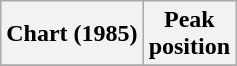<table class="wikitable sortable plainrowheaders" style="text-align:center">
<tr>
<th scope="col">Chart (1985)</th>
<th scope="col">Peak<br>position</th>
</tr>
<tr>
</tr>
</table>
